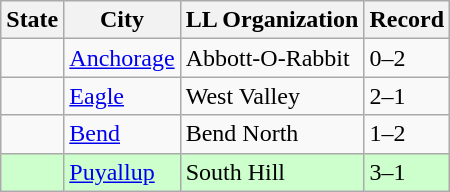<table class="wikitable">
<tr>
<th>State</th>
<th>City</th>
<th>LL Organization</th>
<th>Record</th>
</tr>
<tr>
<td><strong></strong></td>
<td><a href='#'>Anchorage</a></td>
<td>Abbott-O-Rabbit</td>
<td>0–2</td>
</tr>
<tr>
<td><strong></strong></td>
<td><a href='#'>Eagle</a></td>
<td>West Valley</td>
<td>2–1</td>
</tr>
<tr>
<td><strong></strong></td>
<td><a href='#'>Bend</a></td>
<td>Bend North</td>
<td>1–2</td>
</tr>
<tr bgcolor="#ccffcc">
<td><strong></strong></td>
<td><a href='#'>Puyallup</a></td>
<td>South Hill</td>
<td>3–1</td>
</tr>
</table>
